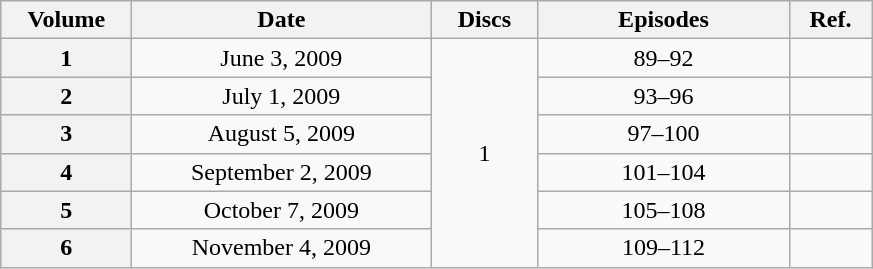<table class="wikitable" style="text-align:center;">
<tr>
<th scope="col" style="width:5em;">Volume</th>
<th scope="col" style="width:12em;">Date</th>
<th scope="col" style="width:4em;">Discs</th>
<th scope="col" style="width:10em;">Episodes</th>
<th scope="col" style="width:3em;">Ref.</th>
</tr>
<tr>
<th scope="row">1</th>
<td>June 3, 2009</td>
<td rowspan="6">1</td>
<td>89–92</td>
<td></td>
</tr>
<tr>
<th scope="row">2</th>
<td>July 1, 2009</td>
<td>93–96</td>
<td></td>
</tr>
<tr>
<th scope="row">3</th>
<td>August 5, 2009</td>
<td>97–100</td>
<td></td>
</tr>
<tr>
<th scope="row">4</th>
<td>September 2, 2009</td>
<td>101–104</td>
<td></td>
</tr>
<tr>
<th scope="row">5</th>
<td>October 7, 2009</td>
<td>105–108</td>
<td></td>
</tr>
<tr>
<th scope="row">6</th>
<td>November 4, 2009</td>
<td>109–112</td>
<td></td>
</tr>
</table>
